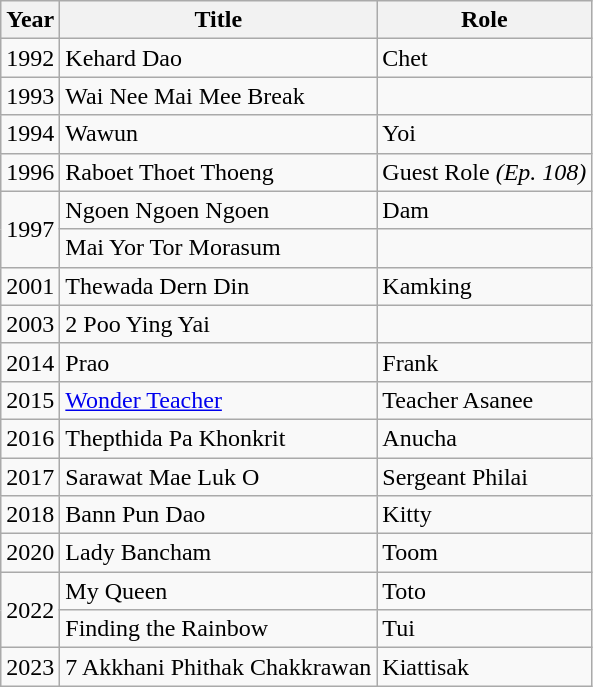<table class="wikitable">
<tr>
<th>Year</th>
<th>Title</th>
<th>Role</th>
</tr>
<tr>
<td>1992</td>
<td>Kehard Dao</td>
<td>Chet</td>
</tr>
<tr>
<td>1993</td>
<td>Wai Nee Mai Mee Break</td>
<td></td>
</tr>
<tr>
<td>1994</td>
<td>Wawun</td>
<td>Yoi</td>
</tr>
<tr>
<td>1996</td>
<td>Raboet Thoet Thoeng</td>
<td>Guest Role <em>(Ep. 108)</em></td>
</tr>
<tr>
<td rowspan = "2">1997</td>
<td>Ngoen Ngoen Ngoen</td>
<td>Dam</td>
</tr>
<tr>
<td>Mai Yor Tor Morasum</td>
<td></td>
</tr>
<tr>
<td>2001</td>
<td>Thewada Dern Din</td>
<td>Kamking</td>
</tr>
<tr>
<td>2003</td>
<td>2 Poo Ying Yai</td>
<td></td>
</tr>
<tr>
<td>2014</td>
<td>Prao</td>
<td>Frank</td>
</tr>
<tr>
<td>2015</td>
<td><a href='#'>Wonder Teacher</a></td>
<td>Teacher Asanee</td>
</tr>
<tr>
<td>2016</td>
<td>Thepthida Pa Khonkrit</td>
<td>Anucha</td>
</tr>
<tr>
<td>2017</td>
<td>Sarawat Mae Luk O</td>
<td>Sergeant Philai</td>
</tr>
<tr>
<td>2018</td>
<td>Bann Pun Dao</td>
<td>Kitty</td>
</tr>
<tr>
<td>2020</td>
<td>Lady Bancham</td>
<td>Toom</td>
</tr>
<tr>
<td rowspan = "2">2022</td>
<td>My Queen</td>
<td>Toto</td>
</tr>
<tr>
<td>Finding the Rainbow</td>
<td>Tui</td>
</tr>
<tr>
<td>2023</td>
<td>7 Akkhani Phithak Chakkrawan</td>
<td>Kiattisak</td>
</tr>
</table>
